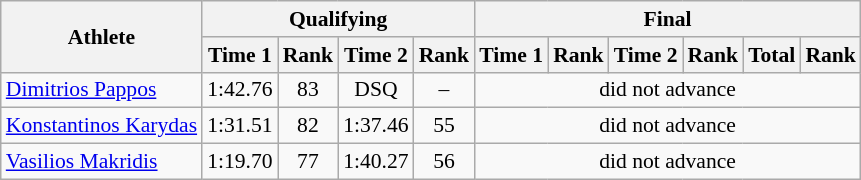<table class="wikitable" style="font-size:90%">
<tr>
<th rowspan="2">Athlete</th>
<th colspan="4">Qualifying</th>
<th colspan="6">Final</th>
</tr>
<tr>
<th>Time 1</th>
<th>Rank</th>
<th>Time 2</th>
<th>Rank</th>
<th>Time 1</th>
<th>Rank</th>
<th>Time 2</th>
<th>Rank</th>
<th>Total</th>
<th>Rank</th>
</tr>
<tr>
<td><a href='#'>Dimitrios Pappos</a></td>
<td align="center">1:42.76</td>
<td align="center">83</td>
<td align="center">DSQ</td>
<td align="center">–</td>
<td align="center" colspan="6">did not advance</td>
</tr>
<tr>
<td><a href='#'>Konstantinos Karydas</a></td>
<td align="center">1:31.51</td>
<td align="center">82</td>
<td align="center">1:37.46</td>
<td align="center">55</td>
<td align="center" colspan="6">did not advance</td>
</tr>
<tr>
<td><a href='#'>Vasilios Makridis</a></td>
<td align="center">1:19.70</td>
<td align="center">77</td>
<td align="center">1:40.27</td>
<td align="center">56</td>
<td align="center" colspan="6">did not advance</td>
</tr>
</table>
